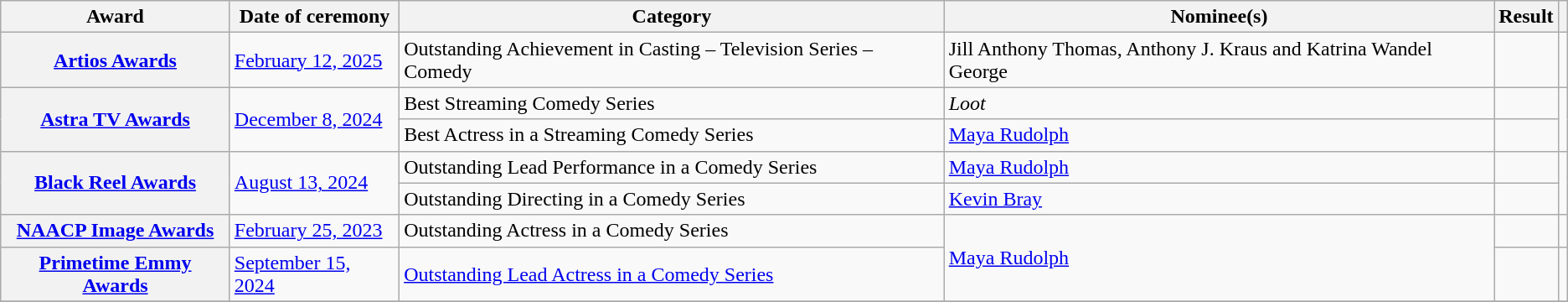<table class="wikitable plainrowheaders sortable">
<tr>
<th scope="col">Award</th>
<th scope="col">Date of ceremony</th>
<th scope="col">Category</th>
<th scope="col">Nominee(s)</th>
<th scope="col">Result</th>
<th scope="col"></th>
</tr>
<tr>
<th scope="row"><a href='#'>Artios Awards</a></th>
<td><a href='#'>	February 12, 2025</a></td>
<td>Outstanding Achievement in Casting – Television Series – Comedy</td>
<td>Jill Anthony Thomas, Anthony J. Kraus and Katrina Wandel George</td>
<td></td>
<td style="text-align:center"></td>
</tr>
<tr>
<th rowspan="2" scope="row"><a href='#'>Astra TV Awards</a></th>
<td rowspan="2"><a href='#'>December 8, 2024</a></td>
<td>Best Streaming Comedy Series</td>
<td><em>Loot</em></td>
<td></td>
<td style="text-align:center" rowspan="2"></td>
</tr>
<tr>
<td>Best Actress in a Streaming Comedy Series</td>
<td><a href='#'>Maya Rudolph</a></td>
<td></td>
</tr>
<tr>
<th rowspan="2" scope="row"><a href='#'>Black Reel Awards</a></th>
<td rowspan="2"><a href='#'>August 13, 2024</a></td>
<td>Outstanding Lead Performance in a Comedy Series</td>
<td><a href='#'>Maya Rudolph</a></td>
<td></td>
<td style="text-align:center" rowspan="2"></td>
</tr>
<tr>
<td>Outstanding Directing in a Comedy Series</td>
<td><a href='#'>Kevin Bray</a> </td>
<td></td>
</tr>
<tr>
<th scope="row"><a href='#'>NAACP Image Awards</a></th>
<td><a href='#'>February 25, 2023</a></td>
<td>Outstanding Actress in a Comedy Series</td>
<td rowspan="2"><a href='#'>Maya Rudolph</a></td>
<td></td>
<td align="center"></td>
</tr>
<tr>
<th scope="row"><a href='#'>Primetime Emmy Awards</a></th>
<td><a href='#'>September 15, 2024</a></td>
<td><a href='#'>Outstanding Lead Actress in a Comedy Series</a></td>
<td></td>
<td style="text-align:center"></td>
</tr>
<tr>
</tr>
</table>
